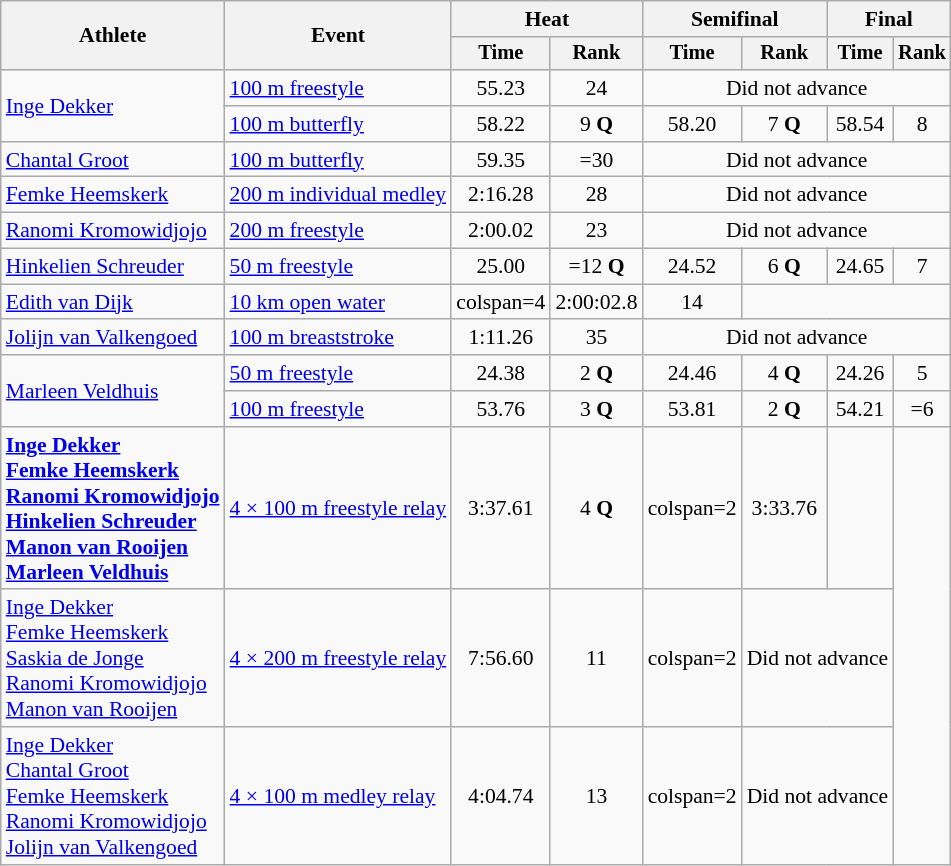<table class=wikitable style="font-size:90%">
<tr>
<th rowspan="2">Athlete</th>
<th rowspan="2">Event</th>
<th colspan="2">Heat</th>
<th colspan="2">Semifinal</th>
<th colspan="2">Final</th>
</tr>
<tr style="font-size:95%">
<th>Time</th>
<th>Rank</th>
<th>Time</th>
<th>Rank</th>
<th>Time</th>
<th>Rank</th>
</tr>
<tr align=center>
<td align=left rowspan=2><a href='#'>Inge Dekker</a></td>
<td align=left><a href='#'>100 m freestyle</a></td>
<td>55.23</td>
<td>24</td>
<td colspan=4>Did not advance</td>
</tr>
<tr align=center>
<td align=left><a href='#'>100 m butterfly</a></td>
<td>58.22</td>
<td>9 <strong>Q</strong></td>
<td>58.20</td>
<td>7 <strong>Q</strong></td>
<td>58.54</td>
<td>8</td>
</tr>
<tr align=center>
<td align=left><a href='#'>Chantal Groot</a></td>
<td align=left><a href='#'>100 m butterfly</a></td>
<td>59.35</td>
<td>=30</td>
<td colspan=4>Did not advance</td>
</tr>
<tr align=center>
<td align=left><a href='#'>Femke Heemskerk</a></td>
<td align=left><a href='#'>200 m individual medley</a></td>
<td>2:16.28</td>
<td>28</td>
<td colspan=4>Did not advance</td>
</tr>
<tr align=center>
<td align=left><a href='#'>Ranomi Kromowidjojo</a></td>
<td align=left><a href='#'>200 m freestyle</a></td>
<td>2:00.02</td>
<td>23</td>
<td colspan=4>Did not advance</td>
</tr>
<tr align=center>
<td align=left><a href='#'>Hinkelien Schreuder</a></td>
<td align=left><a href='#'>50 m freestyle</a></td>
<td>25.00</td>
<td>=12 <strong>Q</strong></td>
<td>24.52</td>
<td>6 <strong>Q</strong></td>
<td>24.65</td>
<td>7</td>
</tr>
<tr align=center>
<td align=left><a href='#'>Edith van Dijk</a></td>
<td align=left><a href='#'>10 km open water</a></td>
<td>colspan=4 </td>
<td>2:00:02.8</td>
<td>14</td>
</tr>
<tr align=center>
<td align=left><a href='#'>Jolijn van Valkengoed</a></td>
<td align=left><a href='#'>100 m breaststroke</a></td>
<td>1:11.26</td>
<td>35</td>
<td colspan=4>Did not advance</td>
</tr>
<tr align=center>
<td align=left rowspan=2><a href='#'>Marleen Veldhuis</a></td>
<td align=left><a href='#'>50 m freestyle</a></td>
<td>24.38</td>
<td>2 <strong>Q</strong></td>
<td>24.46</td>
<td>4 <strong>Q</strong></td>
<td>24.26</td>
<td>5</td>
</tr>
<tr align=center>
<td align=left><a href='#'>100 m freestyle</a></td>
<td>53.76</td>
<td>3 <strong>Q</strong></td>
<td>53.81</td>
<td>2 <strong>Q</strong></td>
<td>54.21</td>
<td>=6</td>
</tr>
<tr align=center>
<td align=left><strong><a href='#'>Inge Dekker</a><br><a href='#'>Femke Heemskerk</a><br><a href='#'>Ranomi Kromowidjojo</a><br><a href='#'>Hinkelien Schreuder</a><br><a href='#'>Manon van Rooijen</a><br><a href='#'>Marleen Veldhuis</a></strong></td>
<td align=left><a href='#'>4 × 100 m freestyle relay</a></td>
<td>3:37.61</td>
<td>4 <strong>Q</strong></td>
<td>colspan=2 </td>
<td>3:33.76 </td>
<td></td>
</tr>
<tr align=center>
<td align=left><a href='#'>Inge Dekker</a><br><a href='#'>Femke Heemskerk</a><br><a href='#'>Saskia de Jonge</a><br><a href='#'>Ranomi Kromowidjojo</a><br><a href='#'>Manon van Rooijen</a></td>
<td align=left><a href='#'>4 × 200 m freestyle relay</a></td>
<td>7:56.60</td>
<td>11</td>
<td>colspan=2 </td>
<td colspan=2>Did not advance</td>
</tr>
<tr align=center>
<td align=left><a href='#'>Inge Dekker</a><br><a href='#'>Chantal Groot</a><br><a href='#'>Femke Heemskerk</a><br><a href='#'>Ranomi Kromowidjojo</a><br><a href='#'>Jolijn van Valkengoed</a></td>
<td align=left><a href='#'>4 × 100 m medley relay</a></td>
<td>4:04.74</td>
<td>13</td>
<td>colspan=2 </td>
<td colspan=2>Did not advance</td>
</tr>
</table>
